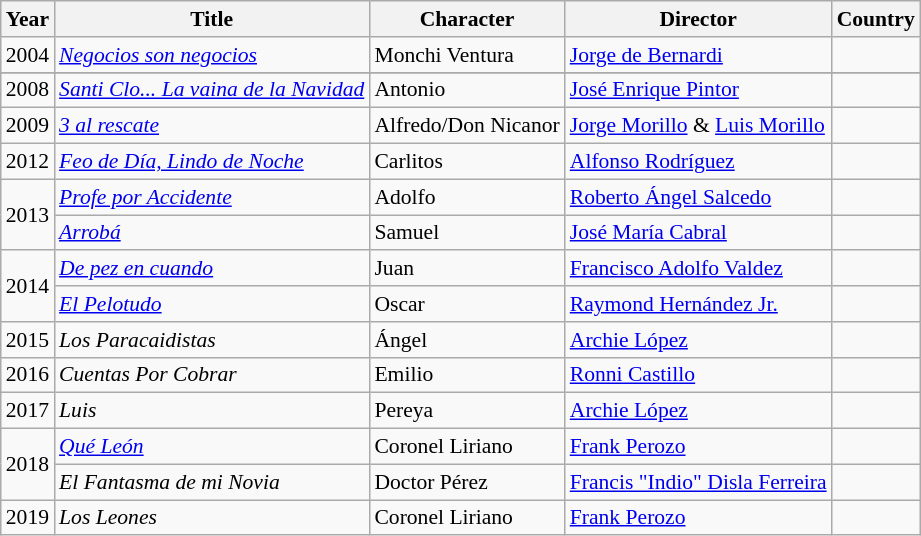<table class="wikitable" style="font-size: 90%;">
<tr>
<th>Year</th>
<th>Title</th>
<th>Character</th>
<th>Director</th>
<th>Country</th>
</tr>
<tr>
<td>2004</td>
<td><em><a href='#'>Negocios son negocios</a></em></td>
<td>Monchi Ventura</td>
<td><a href='#'>Jorge de Bernardi</a></td>
<td></td>
</tr>
<tr>
</tr>
<tr>
<td>2008</td>
<td><em><a href='#'>Santi Clo... La vaina de la Navidad</a></em></td>
<td>Antonio</td>
<td><a href='#'>José Enrique Pintor</a></td>
<td></td>
</tr>
<tr>
<td>2009</td>
<td><em><a href='#'>3 al rescate</a></em></td>
<td>Alfredo/Don Nicanor</td>
<td><a href='#'>Jorge Morillo</a> & <a href='#'>Luis Morillo</a></td>
<td></td>
</tr>
<tr>
<td>2012</td>
<td><em><a href='#'>Feo de Día, Lindo de Noche</a></em></td>
<td>Carlitos</td>
<td><a href='#'>Alfonso Rodríguez</a></td>
<td></td>
</tr>
<tr>
<td rowspan="2">2013</td>
<td><em><a href='#'>Profe por Accidente</a></em></td>
<td>Adolfo</td>
<td><a href='#'>Roberto Ángel Salcedo</a></td>
<td></td>
</tr>
<tr>
<td><em><a href='#'>Arrobá</a></em></td>
<td>Samuel</td>
<td><a href='#'>José María Cabral</a></td>
<td></td>
</tr>
<tr>
<td rowspan="2">2014</td>
<td><em><a href='#'>De pez en cuando</a></em></td>
<td>Juan</td>
<td><a href='#'>Francisco Adolfo Valdez</a></td>
<td></td>
</tr>
<tr>
<td><em><a href='#'>El Pelotudo</a></em></td>
<td>Oscar</td>
<td><a href='#'>Raymond Hernández Jr.</a></td>
<td></td>
</tr>
<tr>
<td>2015</td>
<td><em>Los Paracaidistas</em></td>
<td>Ángel</td>
<td><a href='#'>Archie López</a></td>
<td></td>
</tr>
<tr>
<td>2016</td>
<td><em>Cuentas Por Cobrar</em></td>
<td>Emilio</td>
<td><a href='#'>Ronni Castillo</a></td>
<td></td>
</tr>
<tr>
<td>2017</td>
<td><em>Luis</em></td>
<td>Pereya</td>
<td><a href='#'>Archie López</a></td>
<td></td>
</tr>
<tr>
<td rowspan="2">2018</td>
<td><em><a href='#'>Qué León</a></em></td>
<td>Coronel Liriano</td>
<td><a href='#'>Frank Perozo</a></td>
<td></td>
</tr>
<tr>
<td><em>El Fantasma de mi Novia</em></td>
<td>Doctor Pérez</td>
<td><a href='#'>Francis "Indio" Disla Ferreira</a></td>
<td></td>
</tr>
<tr>
<td>2019</td>
<td><em>Los Leones</em></td>
<td>Coronel Liriano</td>
<td><a href='#'>Frank Perozo</a></td>
<td></td>
</tr>
</table>
